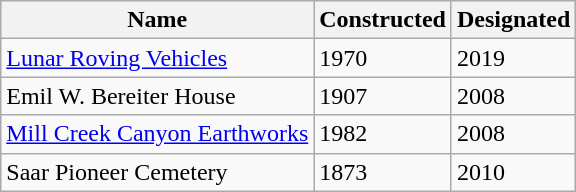<table class="wikitable">
<tr>
<th>Name</th>
<th>Constructed</th>
<th>Designated</th>
</tr>
<tr>
<td><a href='#'>Lunar Roving Vehicles</a></td>
<td>1970</td>
<td>2019</td>
</tr>
<tr>
<td>Emil W. Bereiter House</td>
<td>1907</td>
<td>2008</td>
</tr>
<tr>
<td><a href='#'>Mill Creek Canyon Earthworks</a></td>
<td>1982</td>
<td>2008</td>
</tr>
<tr>
<td>Saar Pioneer Cemetery</td>
<td>1873</td>
<td>2010</td>
</tr>
</table>
